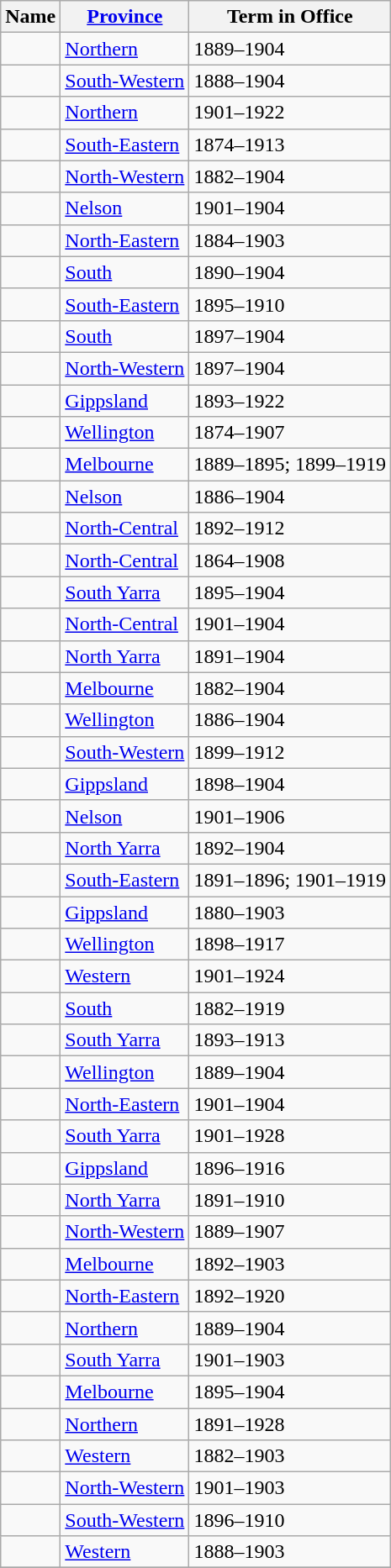<table class="wikitable sortable">
<tr>
<th>Name</th>
<th><a href='#'>Province</a></th>
<th>Term in Office</th>
</tr>
<tr>
<td></td>
<td><a href='#'>Northern</a></td>
<td>1889–1904</td>
</tr>
<tr>
<td></td>
<td><a href='#'>South-Western</a></td>
<td>1888–1904</td>
</tr>
<tr>
<td></td>
<td><a href='#'>Northern</a></td>
<td>1901–1922</td>
</tr>
<tr>
<td></td>
<td><a href='#'>South-Eastern</a></td>
<td>1874–1913</td>
</tr>
<tr>
<td></td>
<td><a href='#'>North-Western</a></td>
<td>1882–1904</td>
</tr>
<tr>
<td></td>
<td><a href='#'>Nelson</a></td>
<td>1901–1904</td>
</tr>
<tr>
<td> </td>
<td><a href='#'>North-Eastern</a></td>
<td>1884–1903</td>
</tr>
<tr>
<td></td>
<td><a href='#'>South</a></td>
<td>1890–1904</td>
</tr>
<tr>
<td></td>
<td><a href='#'>South-Eastern</a></td>
<td>1895–1910</td>
</tr>
<tr>
<td></td>
<td><a href='#'>South</a></td>
<td>1897–1904</td>
</tr>
<tr>
<td></td>
<td><a href='#'>North-Western</a></td>
<td>1897–1904</td>
</tr>
<tr>
<td></td>
<td><a href='#'>Gippsland</a></td>
<td>1893–1922</td>
</tr>
<tr>
<td></td>
<td><a href='#'>Wellington</a></td>
<td>1874–1907</td>
</tr>
<tr>
<td></td>
<td><a href='#'>Melbourne</a></td>
<td>1889–1895; 1899–1919</td>
</tr>
<tr>
<td></td>
<td><a href='#'>Nelson</a></td>
<td>1886–1904</td>
</tr>
<tr>
<td></td>
<td><a href='#'>North-Central</a></td>
<td>1892–1912</td>
</tr>
<tr>
<td></td>
<td><a href='#'>North-Central</a></td>
<td>1864–1908</td>
</tr>
<tr>
<td></td>
<td><a href='#'>South Yarra</a></td>
<td>1895–1904</td>
</tr>
<tr>
<td></td>
<td><a href='#'>North-Central</a></td>
<td>1901–1904</td>
</tr>
<tr>
<td></td>
<td><a href='#'>North Yarra</a></td>
<td>1891–1904</td>
</tr>
<tr>
<td></td>
<td><a href='#'>Melbourne</a></td>
<td>1882–1904</td>
</tr>
<tr>
<td></td>
<td><a href='#'>Wellington</a></td>
<td>1886–1904</td>
</tr>
<tr>
<td></td>
<td><a href='#'>South-Western</a></td>
<td>1899–1912</td>
</tr>
<tr>
<td></td>
<td><a href='#'>Gippsland</a></td>
<td>1898–1904</td>
</tr>
<tr>
<td></td>
<td><a href='#'>Nelson</a></td>
<td>1901–1906</td>
</tr>
<tr>
<td></td>
<td><a href='#'>North Yarra</a></td>
<td>1892–1904</td>
</tr>
<tr>
<td></td>
<td><a href='#'>South-Eastern</a></td>
<td>1891–1896; 1901–1919</td>
</tr>
<tr>
<td>  </td>
<td><a href='#'>Gippsland</a></td>
<td>1880–1903</td>
</tr>
<tr>
<td></td>
<td><a href='#'>Wellington</a></td>
<td>1898–1917</td>
</tr>
<tr>
<td></td>
<td><a href='#'>Western</a></td>
<td>1901–1924</td>
</tr>
<tr>
<td></td>
<td><a href='#'>South</a></td>
<td>1882–1919</td>
</tr>
<tr>
<td></td>
<td><a href='#'>South Yarra</a></td>
<td>1893–1913</td>
</tr>
<tr>
<td></td>
<td><a href='#'>Wellington</a></td>
<td>1889–1904</td>
</tr>
<tr>
<td></td>
<td><a href='#'>North-Eastern</a></td>
<td>1901–1904</td>
</tr>
<tr>
<td></td>
<td><a href='#'>South Yarra</a></td>
<td>1901–1928</td>
</tr>
<tr>
<td></td>
<td><a href='#'>Gippsland</a></td>
<td>1896–1916</td>
</tr>
<tr>
<td></td>
<td><a href='#'>North Yarra</a></td>
<td>1891–1910</td>
</tr>
<tr>
<td></td>
<td><a href='#'>North-Western</a></td>
<td>1889–1907</td>
</tr>
<tr>
<td> </td>
<td><a href='#'>Melbourne</a></td>
<td>1892–1903</td>
</tr>
<tr>
<td></td>
<td><a href='#'>North-Eastern</a></td>
<td>1892–1920</td>
</tr>
<tr>
<td></td>
<td><a href='#'>Northern</a></td>
<td>1889–1904</td>
</tr>
<tr>
<td> </td>
<td><a href='#'>South Yarra</a></td>
<td>1901–1903</td>
</tr>
<tr>
<td></td>
<td><a href='#'>Melbourne</a></td>
<td>1895–1904</td>
</tr>
<tr>
<td></td>
<td><a href='#'>Northern</a></td>
<td>1891–1928</td>
</tr>
<tr>
<td> </td>
<td><a href='#'>Western</a></td>
<td>1882–1903</td>
</tr>
<tr>
<td> </td>
<td><a href='#'>North-Western</a></td>
<td>1901–1903</td>
</tr>
<tr>
<td></td>
<td><a href='#'>South-Western</a></td>
<td>1896–1910</td>
</tr>
<tr>
<td> </td>
<td><a href='#'>Western</a></td>
<td>1888–1903</td>
</tr>
<tr>
</tr>
</table>
